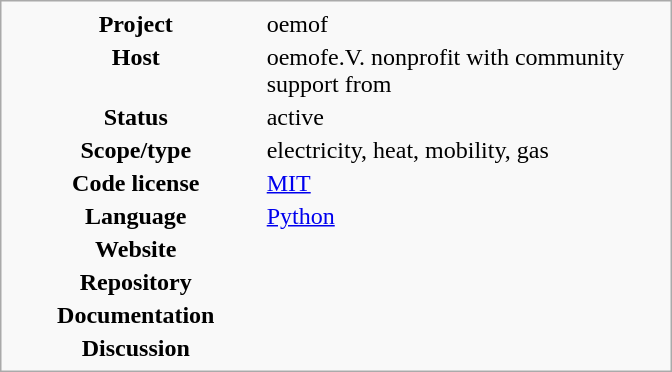<table class="infobox" style="width: 28em">
<tr>
<th style="width: 35%">Project</th>
<td style="width: 55%">oemof</td>
</tr>
<tr>
<th>Host</th>
<td>oemofe.V. nonprofit with community support from </td>
</tr>
<tr>
<th>Status</th>
<td>active</td>
</tr>
<tr>
<th>Scope/type</th>
<td>electricity, heat, mobility, gas</td>
</tr>
<tr>
<th>Code license</th>
<td><a href='#'>MIT</a></td>
</tr>
<tr>
<th>Language</th>
<td><a href='#'>Python</a></td>
</tr>
<tr>
<th>Website</th>
<td></td>
</tr>
<tr>
<th>Repository</th>
<td></td>
</tr>
<tr>
<th>Documentation</th>
<td></td>
</tr>
<tr>
<th>Discussion</th>
<td></td>
</tr>
</table>
